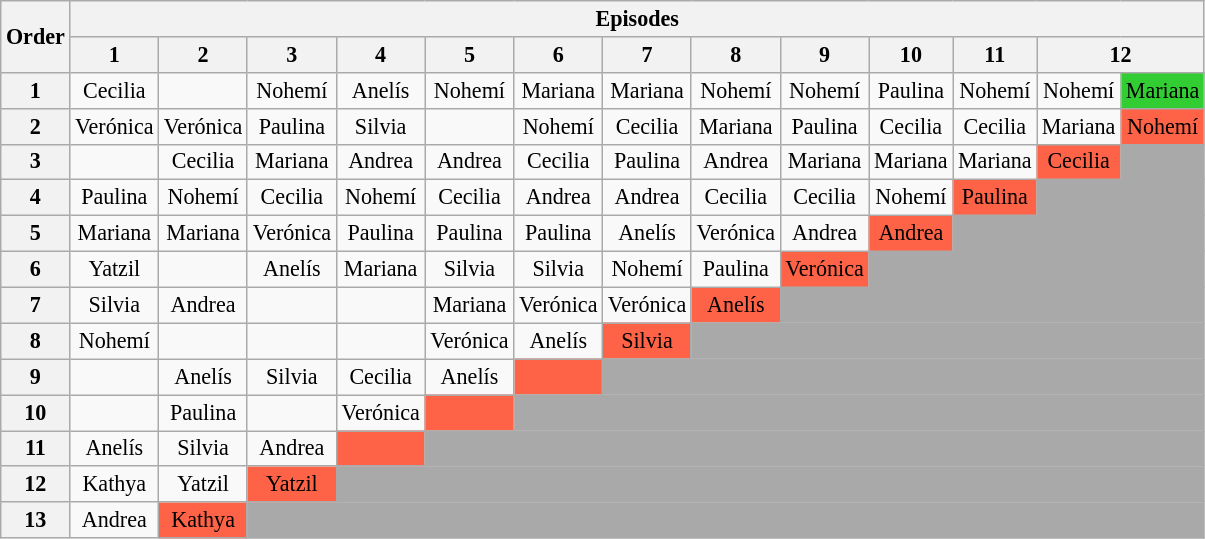<table class="wikitable" style="text-align:center; font-size:92%">
<tr>
<th rowspan=2>Order</th>
<th colspan=13>Episodes</th>
</tr>
<tr>
<th>1</th>
<th>2</th>
<th>3</th>
<th>4</th>
<th>5</th>
<th>6</th>
<th>7</th>
<th>8</th>
<th>9</th>
<th>10</th>
<th>11</th>
<th colspan=2>12</th>
</tr>
<tr>
<th>1</th>
<td>Cecilia</td>
<td></td>
<td>Nohemí</td>
<td>Anelís</td>
<td>Nohemí</td>
<td>Mariana</td>
<td>Mariana</td>
<td>Nohemí</td>
<td>Nohemí</td>
<td>Paulina</td>
<td>Nohemí</td>
<td>Nohemí</td>
<td bgcolor="limegreen">Mariana</td>
</tr>
<tr>
<th>2</th>
<td>Verónica</td>
<td>Verónica</td>
<td>Paulina</td>
<td>Silvia</td>
<td></td>
<td>Nohemí</td>
<td>Cecilia</td>
<td>Mariana</td>
<td>Paulina</td>
<td>Cecilia</td>
<td>Cecilia</td>
<td>Mariana</td>
<td bgcolor="tomato">Nohemí</td>
</tr>
<tr>
<th>3</th>
<td></td>
<td>Cecilia</td>
<td>Mariana</td>
<td>Andrea</td>
<td>Andrea</td>
<td>Cecilia</td>
<td>Paulina</td>
<td>Andrea</td>
<td>Mariana</td>
<td>Mariana</td>
<td>Mariana</td>
<td bgcolor="tomato">Cecilia</td>
<td bgcolor="A9A9A9"></td>
</tr>
<tr>
<th>4</th>
<td>Paulina</td>
<td>Nohemí</td>
<td>Cecilia</td>
<td>Nohemí</td>
<td>Cecilia</td>
<td>Andrea</td>
<td>Andrea</td>
<td>Cecilia</td>
<td>Cecilia</td>
<td>Nohemí</td>
<td bgcolor="tomato">Paulina</td>
<td colspan=2 bgcolor="A9A9A9"></td>
</tr>
<tr>
<th>5</th>
<td>Mariana</td>
<td>Mariana</td>
<td>Verónica</td>
<td>Paulina</td>
<td>Paulina</td>
<td>Paulina</td>
<td>Anelís</td>
<td>Verónica</td>
<td>Andrea</td>
<td bgcolor="tomato">Andrea</td>
<td colspan=3 bgcolor="A9A9A9"></td>
</tr>
<tr>
<th>6</th>
<td>Yatzil</td>
<td></td>
<td>Anelís</td>
<td>Mariana</td>
<td>Silvia</td>
<td>Silvia</td>
<td>Nohemí</td>
<td>Paulina</td>
<td bgcolor="tomato">Verónica</td>
<td colspan=4 bgcolor="A9A9A9"></td>
</tr>
<tr>
<th>7</th>
<td>Silvia</td>
<td>Andrea</td>
<td></td>
<td></td>
<td>Mariana</td>
<td>Verónica</td>
<td>Verónica</td>
<td bgcolor="tomato">Anelís</td>
<td colspan=5 bgcolor="A9A9A9"></td>
</tr>
<tr>
<th>8</th>
<td>Nohemí</td>
<td></td>
<td></td>
<td></td>
<td>Verónica</td>
<td>Anelís</td>
<td bgcolor="tomato">Silvia</td>
<td colspan=6 bgcolor="A9A9A9"></td>
</tr>
<tr>
<th>9</th>
<td></td>
<td>Anelís</td>
<td>Silvia</td>
<td>Cecilia</td>
<td>Anelís</td>
<td bgcolor="tomato"></td>
<td colspan=7 bgcolor="A9A9A9"></td>
</tr>
<tr>
<th>10</th>
<td></td>
<td>Paulina</td>
<td></td>
<td>Verónica</td>
<td bgcolor="tomato"></td>
<td colspan=8 bgcolor="A9A9A9"></td>
</tr>
<tr>
<th>11</th>
<td>Anelís</td>
<td>Silvia</td>
<td>Andrea</td>
<td bgcolor="tomato"></td>
<td colspan=9 bgcolor="A9A9A9"></td>
</tr>
<tr>
<th>12</th>
<td>Kathya</td>
<td>Yatzil</td>
<td bgcolor="tomato">Yatzil</td>
<td colspan=10 bgcolor="A9A9A9"></td>
</tr>
<tr>
<th>13</th>
<td>Andrea</td>
<td bgcolor="tomato">Kathya</td>
<td colspan=11 bgcolor="A9A9A9"></td>
</tr>
</table>
